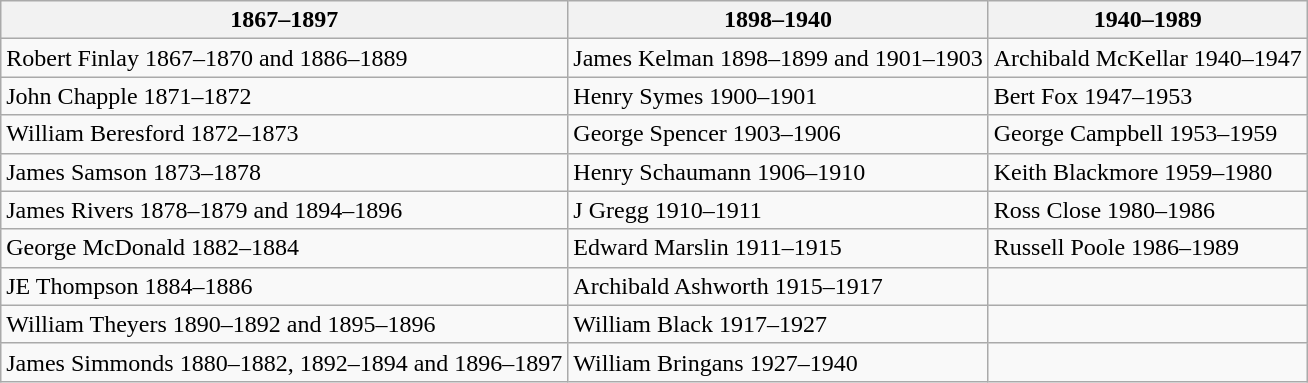<table class="wikitable">
<tr>
<th>1867–1897</th>
<th>1898–1940</th>
<th>1940–1989</th>
</tr>
<tr>
<td>Robert Finlay 1867–1870 and 1886–1889</td>
<td>James Kelman 1898–1899 and 1901–1903</td>
<td>Archibald McKellar 1940–1947</td>
</tr>
<tr>
<td>John Chapple 1871–1872</td>
<td>Henry Symes 1900–1901</td>
<td>Bert Fox 1947–1953</td>
</tr>
<tr>
<td>William Beresford 1872–1873</td>
<td>George Spencer 1903–1906</td>
<td>George Campbell 1953–1959</td>
</tr>
<tr>
<td>James Samson 1873–1878</td>
<td>Henry Schaumann 1906–1910</td>
<td>Keith Blackmore 1959–1980</td>
</tr>
<tr>
<td>James Rivers 1878–1879 and 1894–1896</td>
<td>J Gregg 1910–1911</td>
<td>Ross Close 1980–1986</td>
</tr>
<tr>
<td>George McDonald 1882–1884</td>
<td>Edward Marslin 1911–1915</td>
<td>Russell Poole 1986–1989</td>
</tr>
<tr>
<td>JE Thompson 1884–1886</td>
<td>Archibald Ashworth 1915–1917</td>
<td></td>
</tr>
<tr>
<td>William Theyers 1890–1892 and 1895–1896</td>
<td>William Black 1917–1927</td>
<td></td>
</tr>
<tr>
<td>James Simmonds 1880–1882, 1892–1894 and 1896–1897</td>
<td>William Bringans 1927–1940</td>
<td></td>
</tr>
</table>
